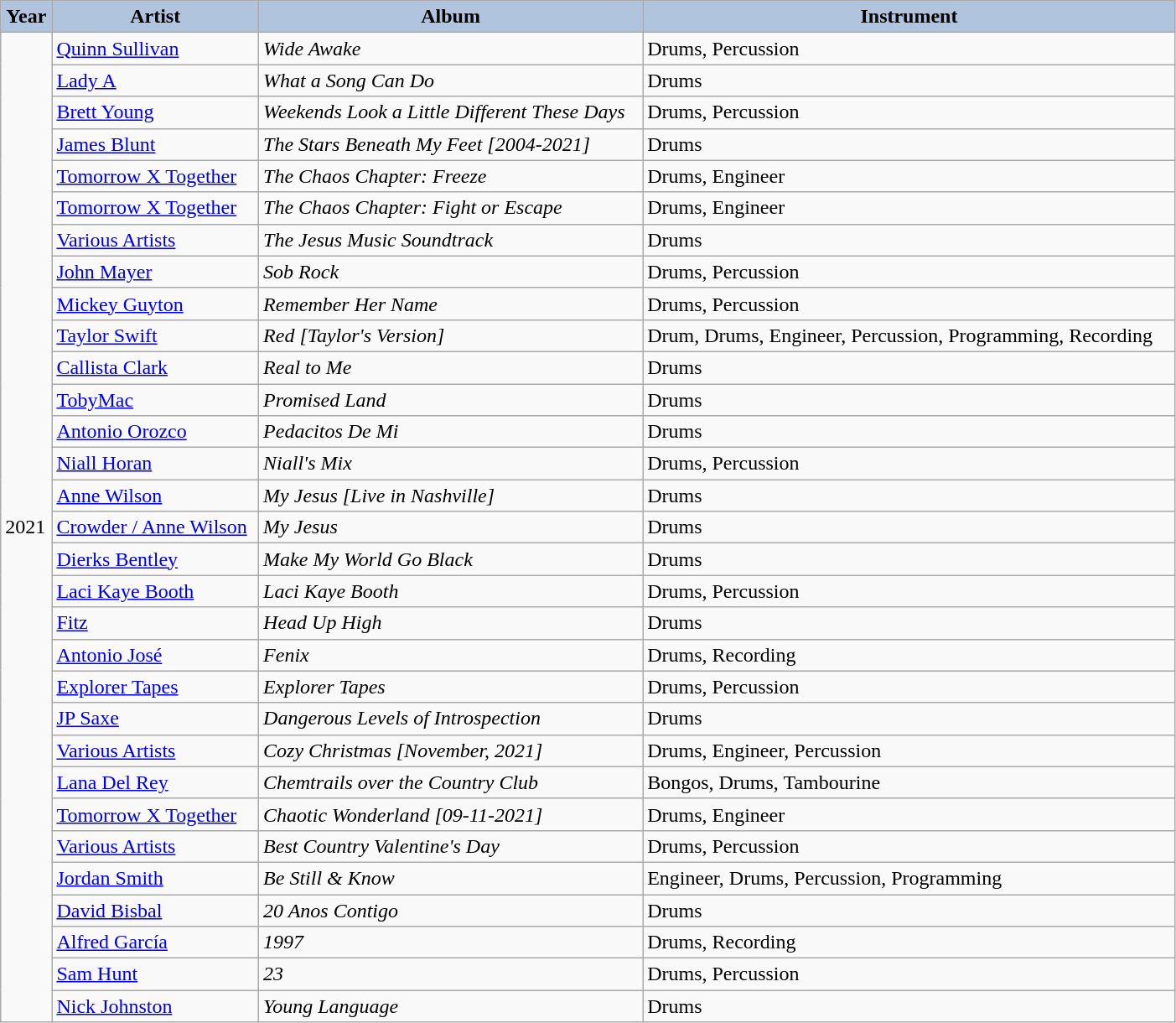<table class="wikitable" width="74%" style="font-size: 100%;">
<tr>
<th style="background:#B0C4DE;">Year</th>
<th style="background:#B0C4DE;">Artist</th>
<th style="background:#B0C4DE;">Album</th>
<th style="background:#B0C4DE;">Instrument</th>
</tr>
<tr>
<td rowspan="65">2021</td>
<td><a href='#'>Quinn Sullivan</a></td>
<td><em>Wide Awake</em></td>
<td>Drums, Percussion</td>
</tr>
<tr>
<td><a href='#'>Lady A</a></td>
<td><em>What a Song Can Do</em></td>
<td>Drums</td>
</tr>
<tr>
<td><a href='#'>Brett Young</a></td>
<td><em>Weekends Look a Little Different These Days</em></td>
<td>Drums, Percussion</td>
</tr>
<tr>
<td><a href='#'>James Blunt</a></td>
<td><em>The Stars Beneath My Feet [2004-2021]</em></td>
<td>Drums</td>
</tr>
<tr>
<td><a href='#'>Tomorrow X Together</a></td>
<td><em>The Chaos Chapter: Freeze</em></td>
<td>Drums, Engineer</td>
</tr>
<tr>
<td><a href='#'>Tomorrow X Together</a></td>
<td><em>The Chaos Chapter: Fight or Escape</em></td>
<td>Drums, Engineer</td>
</tr>
<tr>
<td><a href='#'>Various Artists</a></td>
<td><em>The Jesus Music Soundtrack</em></td>
<td>Drums</td>
</tr>
<tr>
<td><a href='#'>John Mayer</a></td>
<td><em>Sob Rock</em></td>
<td>Drums, Percussion</td>
</tr>
<tr>
<td><a href='#'>Mickey Guyton</a></td>
<td><em>Remember Her Name</em></td>
<td>Drums, Percussion</td>
</tr>
<tr>
<td><a href='#'>Taylor Swift</a></td>
<td><em>Red [Taylor's Version]</em></td>
<td>Drum, Drums, Engineer, Percussion, Programming, Recording</td>
</tr>
<tr>
<td><a href='#'>Callista Clark</a></td>
<td><em>Real to Me</em></td>
<td>Drums</td>
</tr>
<tr>
<td><a href='#'>TobyMac</a></td>
<td><em>Promised Land</em></td>
<td>Drums</td>
</tr>
<tr>
<td><a href='#'>Antonio Orozco</a></td>
<td><em>Pedacitos De Mi</em></td>
<td>Drums</td>
</tr>
<tr>
<td><a href='#'>Niall Horan</a></td>
<td><em>Niall's Mix</em></td>
<td>Drums, Percussion</td>
</tr>
<tr>
<td><a href='#'>Anne Wilson</a></td>
<td><em>My Jesus [Live in Nashville]</em></td>
<td>Drums</td>
</tr>
<tr>
<td><a href='#'>Crowder / Anne Wilson</a></td>
<td><em>My Jesus</em></td>
<td>Drums</td>
</tr>
<tr>
<td><a href='#'>Dierks Bentley</a></td>
<td><em>Make My World Go Black</em></td>
<td>Drums</td>
</tr>
<tr>
<td><a href='#'>Laci Kaye Booth</a></td>
<td><em>Laci Kaye Booth</em></td>
<td>Drums, Percussion</td>
</tr>
<tr>
<td><a href='#'>Fitz</a></td>
<td><em>Head Up High</em></td>
<td>Drums</td>
</tr>
<tr>
<td><a href='#'>Antonio José</a></td>
<td><em>Fenix</em></td>
<td>Drums, Recording</td>
</tr>
<tr>
<td><a href='#'>Explorer Tapes</a></td>
<td><em>Explorer Tapes</em></td>
<td>Drums, Percussion</td>
</tr>
<tr>
<td><a href='#'>JP Saxe</a></td>
<td><em>Dangerous Levels of Introspection</em></td>
<td>Drums</td>
</tr>
<tr>
<td><a href='#'>Various Artists</a></td>
<td><em>Cozy Christmas [November, 2021]</em></td>
<td>Drums, Engineer, Percussion</td>
</tr>
<tr>
<td><a href='#'>Lana Del Rey</a></td>
<td><em>Chemtrails over the Country Club</em></td>
<td>Bongos, Drums, Tambourine</td>
</tr>
<tr>
<td><a href='#'>Tomorrow X Together</a></td>
<td><em>Chaotic Wonderland [09-11-2021]</em></td>
<td>Drums, Engineer</td>
</tr>
<tr>
<td><a href='#'>Various Artists</a></td>
<td><em>Best Country Valentine's Day</em></td>
<td>Drums, Percussion</td>
</tr>
<tr>
<td><a href='#'>Jordan Smith</a></td>
<td><em>Be Still & Know</em></td>
<td>Engineer, Drums, Percussion, Programming</td>
</tr>
<tr>
<td><a href='#'>David Bisbal</a></td>
<td><em>20 Anos Contigo</em></td>
<td>Drums</td>
</tr>
<tr>
<td><a href='#'>Alfred García</a></td>
<td><em>1997</em></td>
<td>Drums, Recording</td>
</tr>
<tr>
<td><a href='#'>Sam Hunt</a></td>
<td><em>23</em></td>
<td>Drums, Percussion</td>
</tr>
<tr>
<td><a href='#'>Nick Johnston</a></td>
<td><em>Young Language</em></td>
<td>Drums</td>
</tr>
</table>
